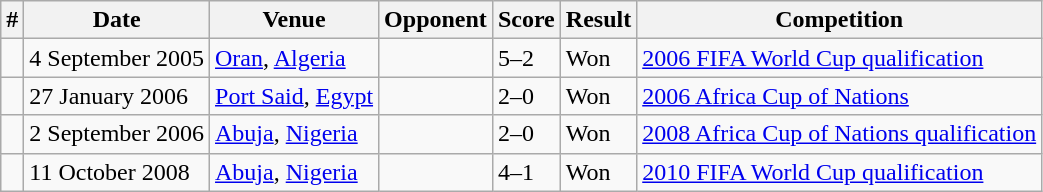<table class="wikitable">
<tr>
<th>#</th>
<th>Date</th>
<th>Venue</th>
<th>Opponent</th>
<th>Score</th>
<th>Result</th>
<th>Competition</th>
</tr>
<tr>
<td></td>
<td>4 September 2005</td>
<td><a href='#'>Oran</a>, <a href='#'>Algeria</a></td>
<td></td>
<td>5–2</td>
<td>Won</td>
<td><a href='#'>2006 FIFA World Cup qualification</a></td>
</tr>
<tr>
<td></td>
<td>27 January 2006</td>
<td><a href='#'>Port Said</a>, <a href='#'>Egypt</a></td>
<td></td>
<td>2–0</td>
<td>Won</td>
<td><a href='#'>2006 Africa Cup of Nations</a></td>
</tr>
<tr>
<td></td>
<td>2 September 2006</td>
<td><a href='#'>Abuja</a>, <a href='#'>Nigeria</a></td>
<td></td>
<td>2–0</td>
<td>Won</td>
<td><a href='#'>2008 Africa Cup of Nations qualification</a></td>
</tr>
<tr>
<td></td>
<td>11 October 2008</td>
<td><a href='#'>Abuja</a>, <a href='#'>Nigeria</a></td>
<td></td>
<td>4–1</td>
<td>Won</td>
<td><a href='#'>2010 FIFA World Cup qualification</a></td>
</tr>
</table>
